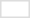<table border="0" style="text-align: center; border: 1px solid #dddddd; margin-left: 1.5em;">
<tr>
<td></td>
<td></td>
<td></td>
<td></td>
</tr>
<tr>
<td></td>
<td></td>
</tr>
</table>
